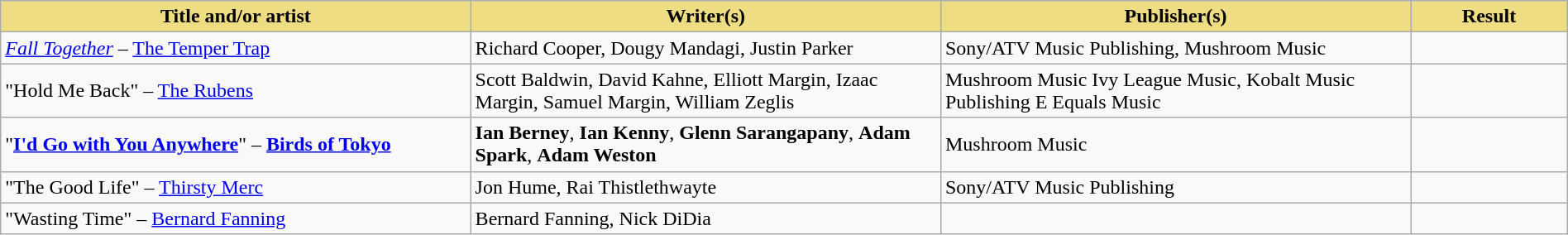<table class="wikitable" width=100%>
<tr>
<th style="width:30%;background:#EEDD82;">Title and/or artist</th>
<th style="width:30%;background:#EEDD82;">Writer(s)</th>
<th style="width:30%;background:#EEDD82;">Publisher(s)</th>
<th style="width:10%;background:#EEDD82;">Result</th>
</tr>
<tr>
<td><em><a href='#'>Fall Together</a></em> – <a href='#'>The Temper Trap</a></td>
<td>Richard Cooper, Dougy Mandagi, Justin Parker</td>
<td>Sony/ATV Music Publishing, Mushroom Music</td>
<td></td>
</tr>
<tr>
<td>"Hold Me Back" – <a href='#'>The Rubens</a></td>
<td>Scott Baldwin, David Kahne, Elliott Margin, Izaac Margin, Samuel Margin, William Zeglis</td>
<td>Mushroom Music  Ivy League Music, Kobalt Music Publishing  E Equals Music</td>
<td></td>
</tr>
<tr>
<td>"<strong><a href='#'>I'd Go with You Anywhere</a></strong>" – <strong><a href='#'>Birds of Tokyo</a></strong></td>
<td><strong>Ian Berney</strong>, <strong>Ian Kenny</strong>, <strong>Glenn Sarangapany</strong>, <strong>Adam Spark</strong>, <strong>Adam Weston</strong></td>
<td>Mushroom Music</td>
<td></td>
</tr>
<tr>
<td>"The Good Life" – <a href='#'>Thirsty Merc</a></td>
<td>Jon Hume, Rai Thistlethwayte</td>
<td>Sony/ATV Music Publishing</td>
<td></td>
</tr>
<tr>
<td>"Wasting Time" – <a href='#'>Bernard Fanning</a></td>
<td>Bernard Fanning, Nick DiDia</td>
<td></td>
<td></td>
</tr>
</table>
